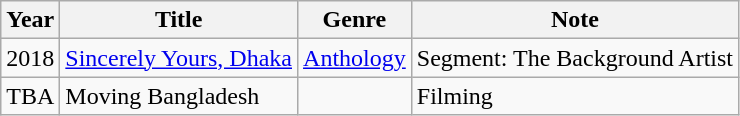<table class="wikitable">
<tr>
<th>Year</th>
<th>Title</th>
<th>Genre</th>
<th>Note</th>
</tr>
<tr>
<td>2018</td>
<td><a href='#'>Sincerely Yours, Dhaka</a></td>
<td><a href='#'>Anthology</a></td>
<td>Segment: The Background Artist</td>
</tr>
<tr>
<td>TBA</td>
<td>Moving Bangladesh </td>
<td></td>
<td>Filming</td>
</tr>
</table>
